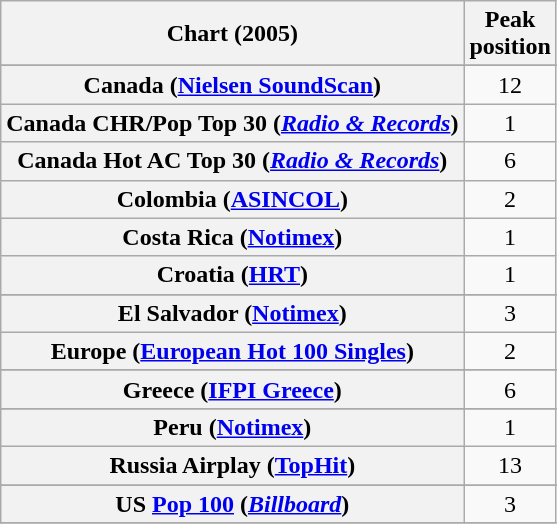<table class="wikitable sortable plainrowheaders" style="text-align:center">
<tr>
<th scope="col">Chart (2005)</th>
<th scope="col">Peak<br>position</th>
</tr>
<tr>
</tr>
<tr>
</tr>
<tr>
</tr>
<tr>
</tr>
<tr>
<th scope="row">Canada (<a href='#'>Nielsen SoundScan</a>)</th>
<td>12</td>
</tr>
<tr>
<th scope="row">Canada CHR/Pop Top 30 (<em><a href='#'>Radio & Records</a></em>)</th>
<td>1</td>
</tr>
<tr>
<th scope="row">Canada Hot AC Top 30 (<em><a href='#'>Radio & Records</a></em>)</th>
<td>6</td>
</tr>
<tr>
<th scope="row">Colombia (<a href='#'>ASINCOL</a>)</th>
<td>2</td>
</tr>
<tr>
<th scope="row">Costa Rica (<a href='#'>Notimex</a>)</th>
<td>1</td>
</tr>
<tr>
<th scope="row">Croatia (<a href='#'>HRT</a>)</th>
<td align="center">1</td>
</tr>
<tr>
</tr>
<tr>
<th scope="row">El Salvador (<a href='#'>Notimex</a>)</th>
<td>3</td>
</tr>
<tr>
<th scope="row">Europe (<a href='#'>European Hot 100 Singles</a>)</th>
<td>2</td>
</tr>
<tr>
</tr>
<tr>
</tr>
<tr>
</tr>
<tr>
<th scope="row">Greece (<a href='#'>IFPI Greece</a>)</th>
<td>6</td>
</tr>
<tr>
</tr>
<tr>
</tr>
<tr>
</tr>
<tr>
</tr>
<tr>
</tr>
<tr>
</tr>
<tr>
</tr>
<tr>
</tr>
<tr>
<th scope="row">Peru (<a href='#'>Notimex</a>)</th>
<td>1</td>
</tr>
<tr>
<th scope="row">Russia Airplay (<a href='#'>TopHit</a>)</th>
<td>13</td>
</tr>
<tr>
</tr>
<tr>
</tr>
<tr>
</tr>
<tr>
</tr>
<tr>
</tr>
<tr>
</tr>
<tr>
</tr>
<tr>
</tr>
<tr>
</tr>
<tr>
</tr>
<tr>
</tr>
<tr>
<th scope="row">US <a href='#'>Pop 100</a> (<em><a href='#'>Billboard</a></em>)</th>
<td>3</td>
</tr>
<tr>
</tr>
</table>
